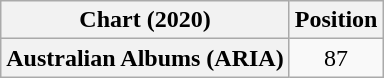<table class="wikitable plainrowheaders" style="text-align:center">
<tr>
<th scope="col">Chart (2020)</th>
<th scope="col">Position</th>
</tr>
<tr>
<th scope="row">Australian Albums (ARIA)</th>
<td>87</td>
</tr>
</table>
